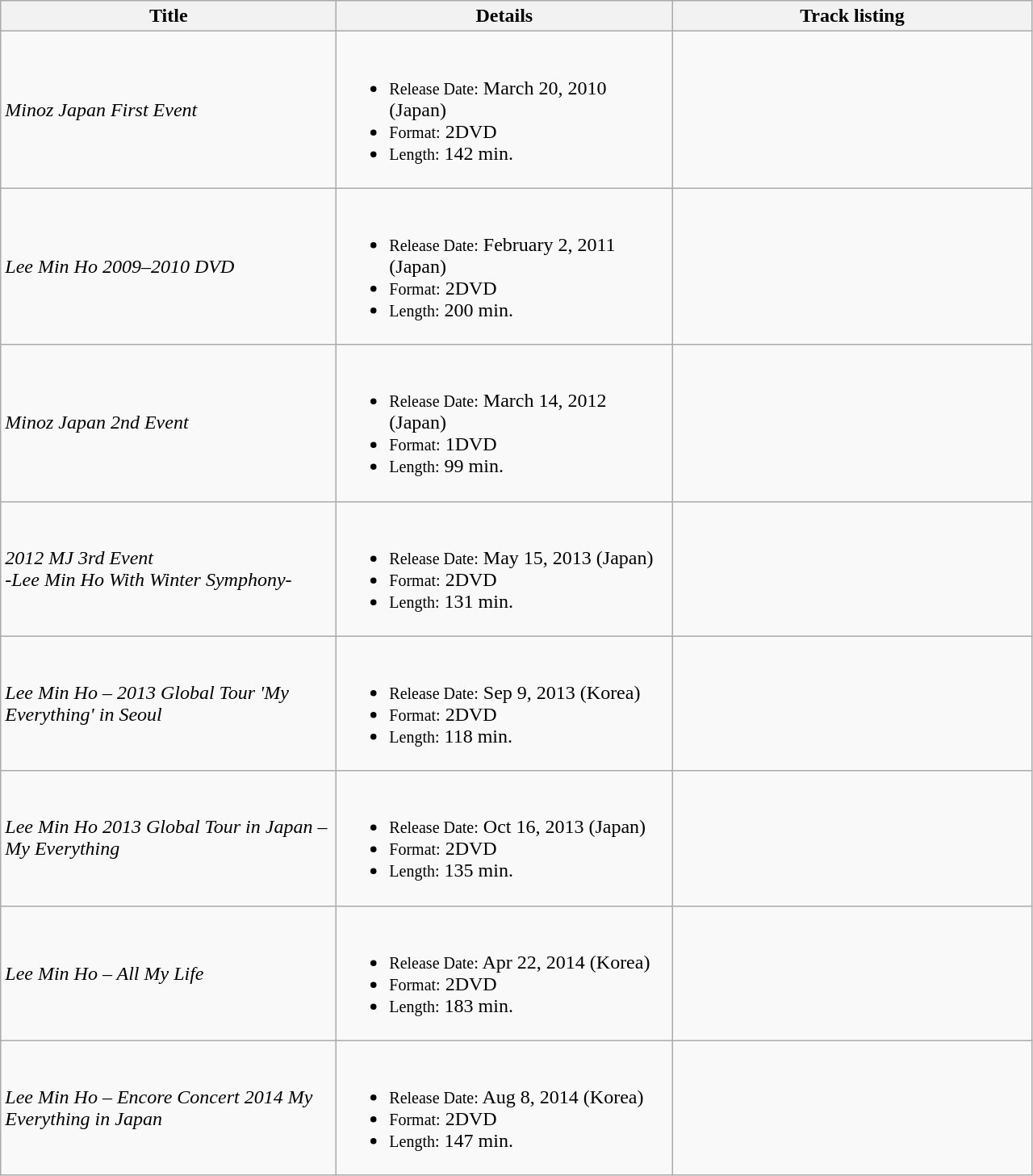<table class="wikitable" border="1">
<tr>
<th style="width:270px;">Title</th>
<th style="width:270px;" class="unsortable">Details</th>
<th style="width:290px;" class="unsortable">Track listing</th>
</tr>
<tr>
<td><em>Minoz Japan First Event</em></td>
<td><br><ul><li><small>Release Date:</small> March 20, 2010 (Japan)</li><li><small>Format:</small> 2DVD</li><li><small>Length:</small> 142 min.</li></ul></td>
<td style="font-size: 85%;"></td>
</tr>
<tr>
<td><em>Lee Min Ho 2009–2010 DVD</em></td>
<td><br><ul><li><small>Release Date:</small> February 2, 2011 (Japan)</li><li><small>Format:</small> 2DVD</li><li><small>Length:</small> 200 min.</li></ul></td>
<td style="font-size: 85%;"></td>
</tr>
<tr>
<td><em>Minoz Japan 2nd Event</em></td>
<td><br><ul><li><small>Release Date:</small> March 14, 2012 (Japan)</li><li><small>Format:</small> 1DVD</li><li><small>Length:</small> 99 min.</li></ul></td>
<td style="font-size: 85%;"></td>
</tr>
<tr>
<td><em>2012 MJ 3rd Event<br>-Lee Min Ho With Winter Symphony-</em></td>
<td><br><ul><li><small>Release Date:</small> May 15, 2013 (Japan)</li><li><small>Format:</small> 2DVD</li><li><small>Length:</small> 131 min.</li></ul></td>
<td style="font-size: 85%;"></td>
</tr>
<tr>
<td><em>Lee Min Ho – 2013 Global Tour 'My Everything' in Seoul</em></td>
<td><br><ul><li><small>Release Date:</small> Sep 9, 2013 (Korea)</li><li><small>Format:</small> 2DVD</li><li><small>Length:</small> 118 min.</li></ul></td>
<td style="font-size: 85%;"></td>
</tr>
<tr>
<td><em>Lee Min Ho 2013 Global Tour in Japan – My Everything</em></td>
<td><br><ul><li><small>Release Date:</small> Oct 16, 2013 (Japan)</li><li><small>Format:</small> 2DVD</li><li><small>Length:</small> 135 min.</li></ul></td>
<td style="font-size: 85%;"></td>
</tr>
<tr>
<td><em>Lee Min Ho – All My Life</em></td>
<td><br><ul><li><small>Release Date:</small> Apr 22, 2014 (Korea)</li><li><small>Format:</small> 2DVD</li><li><small>Length:</small> 183 min.</li></ul></td>
<td style="font-size: 85%;"></td>
</tr>
<tr>
<td><em>Lee Min Ho – Encore Concert 2014 My Everything in Japan</em></td>
<td><br><ul><li><small>Release Date:</small> Aug 8, 2014 (Korea)</li><li><small>Format:</small> 2DVD</li><li><small>Length:</small> 147 min.</li></ul></td>
<td style="font-size: 85%;"></td>
</tr>
</table>
